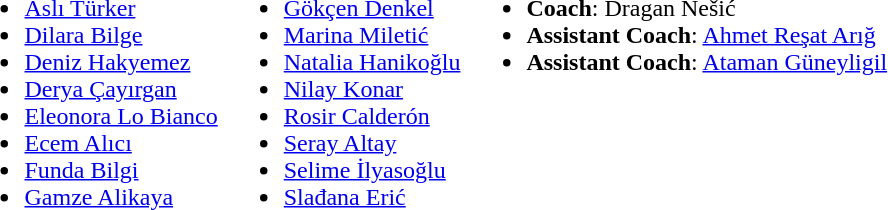<table>
<tr valign="top">
<td><br><ul><li> <a href='#'>Aslı Türker</a></li><li> <a href='#'>Dilara Bilge</a></li><li> <a href='#'>Deniz Hakyemez</a></li><li> <a href='#'>Derya Çayırgan</a></li><li> <a href='#'>Eleonora Lo Bianco</a></li><li> <a href='#'>Ecem Alıcı</a></li><li> <a href='#'>Funda Bilgi</a></li><li> <a href='#'>Gamze Alikaya</a></li></ul></td>
<td><br><ul><li> <a href='#'>Gökçen Denkel</a></li><li> <a href='#'>Marina Miletić</a></li><li> <a href='#'>Natalia Hanikoğlu</a></li><li> <a href='#'>Nilay Konar</a></li><li> <a href='#'>Rosir Calderón</a></li><li> <a href='#'>Seray Altay</a></li><li> <a href='#'>Selime İlyasoğlu</a></li><li> <a href='#'>Slađana Erić</a></li></ul></td>
<td><br><ul><li><strong>Coach</strong>:  Dragan Nešić</li><li><strong>Assistant Coach</strong>:  <a href='#'>Ahmet Reşat Arığ</a></li><li><strong>Assistant Coach</strong>:  <a href='#'>Ataman Güneyligil</a></li></ul></td>
</tr>
</table>
